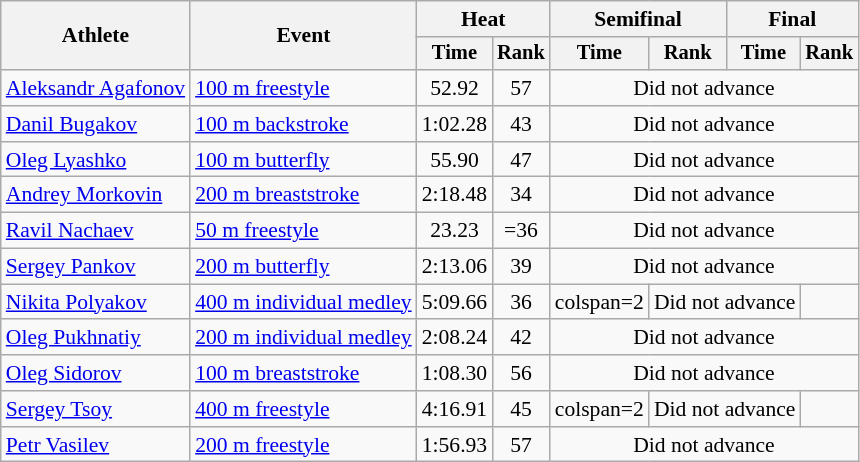<table class=wikitable style="font-size:90%">
<tr>
<th rowspan="2">Athlete</th>
<th rowspan="2">Event</th>
<th colspan="2">Heat</th>
<th colspan="2">Semifinal</th>
<th colspan="2">Final</th>
</tr>
<tr style="font-size:95%">
<th>Time</th>
<th>Rank</th>
<th>Time</th>
<th>Rank</th>
<th>Time</th>
<th>Rank</th>
</tr>
<tr align=center>
<td align=left><a href='#'>Aleksandr Agafonov</a></td>
<td align=left><a href='#'>100 m freestyle</a></td>
<td>52.92</td>
<td>57</td>
<td colspan=4>Did not advance</td>
</tr>
<tr align=center>
<td align=left><a href='#'>Danil Bugakov</a></td>
<td align=left><a href='#'>100 m backstroke</a></td>
<td>1:02.28</td>
<td>43</td>
<td colspan=4>Did not advance</td>
</tr>
<tr align=center>
<td align=left><a href='#'>Oleg Lyashko</a></td>
<td align=left><a href='#'>100 m butterfly</a></td>
<td>55.90</td>
<td>47</td>
<td colspan=4>Did not advance</td>
</tr>
<tr align=center>
<td align=left><a href='#'>Andrey Morkovin</a></td>
<td align=left><a href='#'>200 m breaststroke</a></td>
<td>2:18.48</td>
<td>34</td>
<td colspan=4>Did not advance</td>
</tr>
<tr align=center>
<td align=left><a href='#'>Ravil Nachaev</a></td>
<td align=left><a href='#'>50 m freestyle</a></td>
<td>23.23</td>
<td>=36</td>
<td colspan=4>Did not advance</td>
</tr>
<tr align=center>
<td align=left><a href='#'>Sergey Pankov</a></td>
<td align=left><a href='#'>200 m butterfly</a></td>
<td>2:13.06</td>
<td>39</td>
<td colspan=4>Did not advance</td>
</tr>
<tr align=center>
<td align=left><a href='#'>Nikita Polyakov</a></td>
<td align=left><a href='#'>400 m individual medley</a></td>
<td>5:09.66</td>
<td>36</td>
<td>colspan=2 </td>
<td colspan=2>Did not advance</td>
</tr>
<tr align=center>
<td align=left><a href='#'>Oleg Pukhnatiy</a></td>
<td align=left><a href='#'>200 m individual medley</a></td>
<td>2:08.24</td>
<td>42</td>
<td colspan=4>Did not advance</td>
</tr>
<tr align=center>
<td align=left><a href='#'>Oleg Sidorov</a></td>
<td align=left><a href='#'>100 m breaststroke</a></td>
<td>1:08.30</td>
<td>56</td>
<td colspan=4>Did not advance</td>
</tr>
<tr align=center>
<td align=left><a href='#'>Sergey Tsoy</a></td>
<td align=left><a href='#'>400 m freestyle</a></td>
<td>4:16.91</td>
<td>45</td>
<td>colspan=2 </td>
<td colspan=2>Did not advance</td>
</tr>
<tr align=center>
<td align=left><a href='#'>Petr Vasilev</a></td>
<td align=left><a href='#'>200 m freestyle</a></td>
<td>1:56.93</td>
<td>57</td>
<td colspan=4>Did not advance</td>
</tr>
</table>
